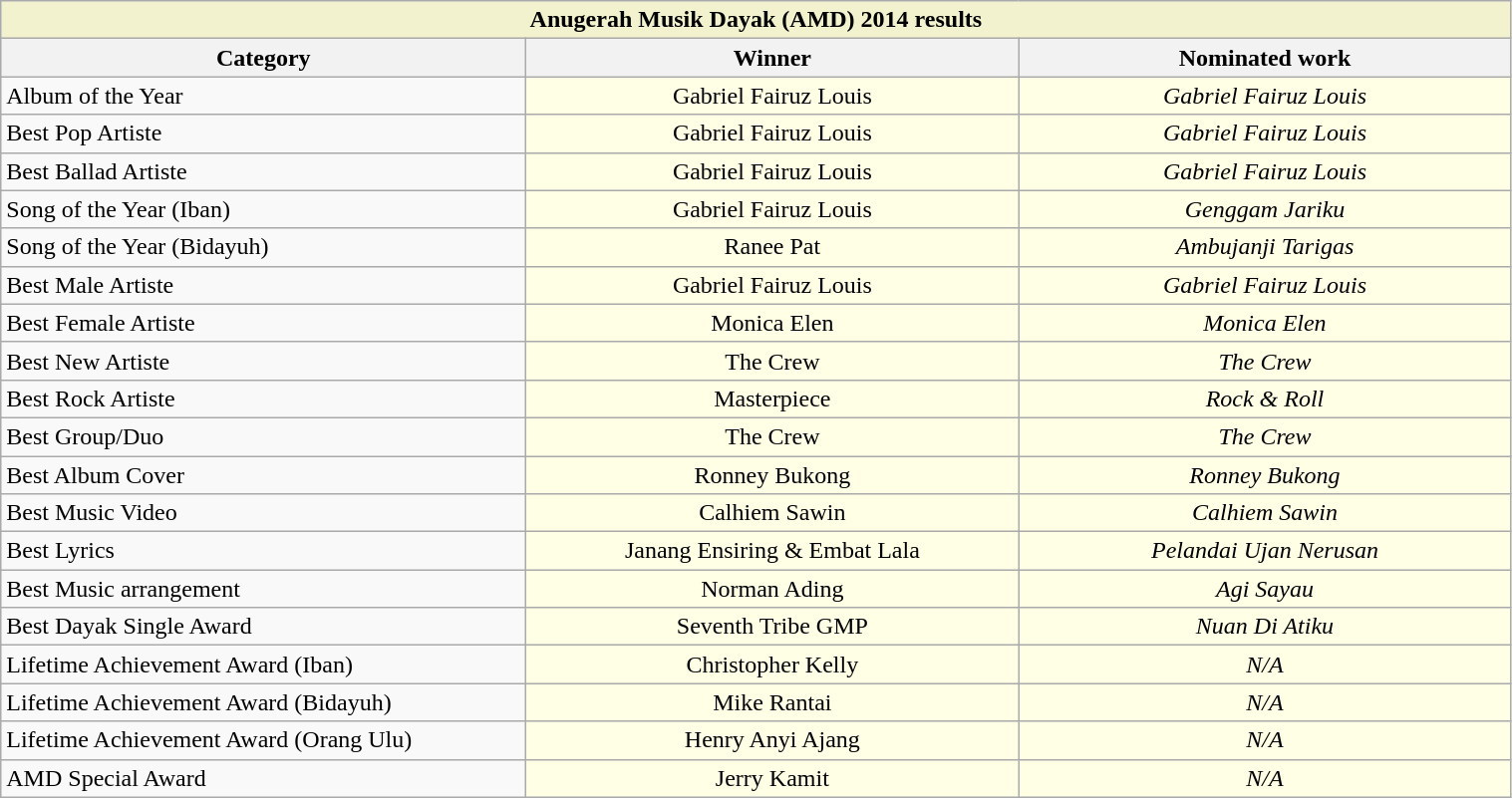<table class="wikitable" style="width:80%; text-align:center;">
<tr style="background:#f2f2ce;">
<td Colspan="5"><strong>Anugerah Musik Dayak (AMD) 2014 results</strong></td>
</tr>
<tr>
<th style="width:16%;">Category</th>
<th style="width:15%;">Winner</th>
<th style="width:15%;">Nominated work</th>
</tr>
<tr>
<td style="text-align:left;">Album of the Year</td>
<td Style="background:#FFFFE6;">Gabriel Fairuz Louis</td>
<td Style="background:#FFFFE6;"><em>Gabriel Fairuz Louis</em></td>
</tr>
<tr>
<td style="text-align:left;">Best Pop Artiste</td>
<td Style="background:#FFFFE6;">Gabriel Fairuz Louis</td>
<td Style="background:#FFFFE6;"><em>Gabriel Fairuz Louis</em></td>
</tr>
<tr>
<td style="text-align:left;">Best Ballad Artiste</td>
<td Style="background:#FFFFE6;">Gabriel Fairuz Louis</td>
<td Style="background:#FFFFE6;"><em>Gabriel Fairuz Louis</em></td>
</tr>
<tr>
<td style="text-align:left;">Song of the Year (Iban)</td>
<td Style="background:#FFFFE6;">Gabriel Fairuz Louis</td>
<td Style="background:#FFFFE6;"><em>Genggam Jariku</em></td>
</tr>
<tr>
<td style="text-align:left;">Song of the Year (Bidayuh)</td>
<td Style="background:#FFFFE6;">Ranee Pat</td>
<td Style="background:#FFFFE6;"><em>Ambujanji Tarigas</em></td>
</tr>
<tr>
<td style="text-align:left;">Best Male Artiste</td>
<td Style="background:#FFFFE6;">Gabriel Fairuz Louis</td>
<td Style="background:#FFFFE6;"><em>Gabriel Fairuz Louis</em></td>
</tr>
<tr>
<td style="text-align:left;">Best Female Artiste</td>
<td Style="background:#FFFFE6;">Monica Elen</td>
<td Style="background:#FFFFE6;"><em>Monica Elen </em></td>
</tr>
<tr>
<td style="text-align:left;">Best New Artiste</td>
<td Style="background:#FFFFE6;">The Crew</td>
<td Style="background:#FFFFE6;"><em>The Crew</em></td>
</tr>
<tr>
<td style="text-align:left;">Best Rock Artiste</td>
<td Style="background:#FFFFE6;">Masterpiece</td>
<td Style="background:#FFFFE6;"><em>Rock & Roll</em></td>
</tr>
<tr>
<td style="text-align:left;">Best Group/Duo</td>
<td Style="background:#FFFFE6;">The Crew</td>
<td Style="background:#FFFFE6;"><em>The Crew</em></td>
</tr>
<tr>
<td style="text-align:left;">Best Album Cover</td>
<td Style="background:#FFFFE6;">Ronney Bukong</td>
<td Style="background:#FFFFE6;"><em>Ronney Bukong</em></td>
</tr>
<tr>
<td style="text-align:left;">Best Music Video</td>
<td Style="background:#FFFFE6;">Calhiem Sawin</td>
<td Style="background:#FFFFE6;"><em>Calhiem Sawin </em></td>
</tr>
<tr>
<td style="text-align:left;">Best Lyrics</td>
<td Style="background:#FFFFE6;">Janang Ensiring & Embat Lala</td>
<td Style="background:#FFFFE6;"><em>Pelandai Ujan Nerusan</em></td>
</tr>
<tr>
<td style="text-align:left;">Best Music arrangement</td>
<td Style="background:#FFFFE6;">Norman Ading</td>
<td Style="background:#FFFFE6;"><em>Agi Sayau</em></td>
</tr>
<tr>
<td style="text-align:left;">Best Dayak Single Award</td>
<td Style="background:#FFFFE6;">Seventh Tribe GMP</td>
<td Style="background:#FFFFE6;"><em>Nuan Di Atiku</em></td>
</tr>
<tr>
<td style="text-align:left;">Lifetime Achievement Award (Iban)</td>
<td Style="background:#FFFFE6;">Christopher Kelly</td>
<td Style="background:#FFFFE6;"><em>N/A</em></td>
</tr>
<tr>
<td style="text-align:left;">Lifetime Achievement Award (Bidayuh)</td>
<td Style="background:#FFFFE6;">Mike Rantai</td>
<td Style="background:#FFFFE6;"><em>N/A</em></td>
</tr>
<tr>
<td style="text-align:left;">Lifetime Achievement Award (Orang Ulu)</td>
<td Style="background:#FFFFE6;">Henry Anyi Ajang</td>
<td Style="background:#FFFFE6;"><em>N/A</em></td>
</tr>
<tr>
<td style="text-align:left;">AMD Special Award</td>
<td Style="background:#FFFFE6;">Jerry Kamit</td>
<td Style="background:#FFFFE6;"><em>N/A</em></td>
</tr>
</table>
